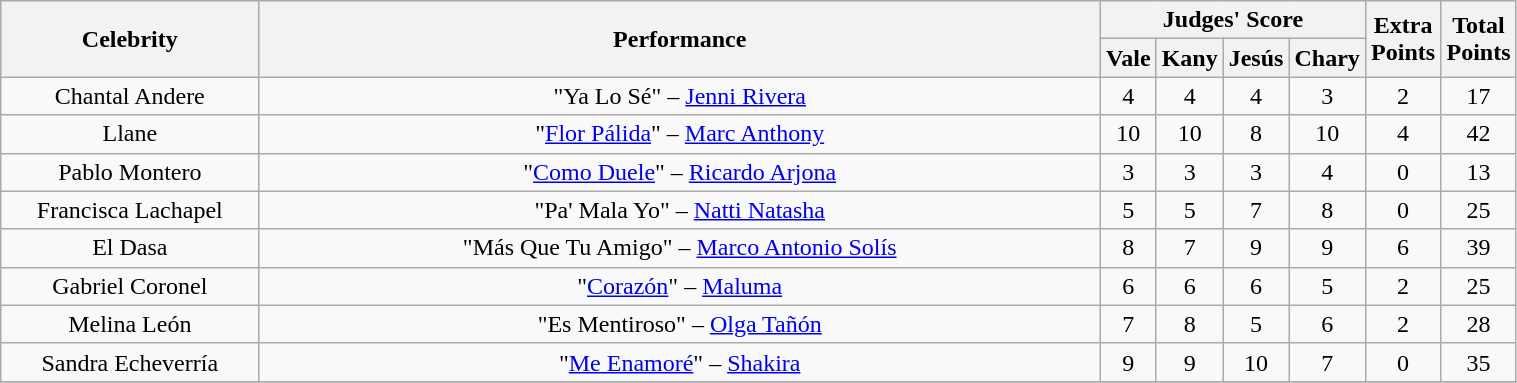<table class="wikitable" style="text-align:center; width:80%;">
<tr>
<th rowspan="2" style="width:20%;">Celebrity</th>
<th rowspan="2" style="width:70%;">Performance</th>
<th colspan="4" style="width:5%;">Judges' Score</th>
<th rowspan="2" style="width:15%;">Extra Points</th>
<th rowspan="2" style="width:15%;">Total Points</th>
</tr>
<tr>
<th>Vale</th>
<th>Kany</th>
<th>Jesús</th>
<th>Chary</th>
</tr>
<tr>
<td>Chantal Andere</td>
<td>"Ya Lo Sé" – <a href='#'>Jenni Rivera</a></td>
<td>4</td>
<td>4</td>
<td>4</td>
<td>3</td>
<td>2</td>
<td>17</td>
</tr>
<tr>
<td>Llane</td>
<td>"<a href='#'>Flor Pálida</a>" – <a href='#'>Marc Anthony</a></td>
<td>10</td>
<td>10</td>
<td>8</td>
<td>10</td>
<td>4</td>
<td><span>42</span></td>
</tr>
<tr>
<td>Pablo Montero</td>
<td>"<a href='#'>Como Duele</a>" – <a href='#'>Ricardo Arjona</a></td>
<td>3</td>
<td>3</td>
<td>3</td>
<td>4</td>
<td>0</td>
<td><span>13</span></td>
</tr>
<tr>
<td>Francisca Lachapel</td>
<td>"Pa' Mala Yo" – <a href='#'>Natti Natasha</a></td>
<td>5</td>
<td>5</td>
<td>7</td>
<td>8</td>
<td>0</td>
<td>25</td>
</tr>
<tr>
<td>El Dasa</td>
<td>"Más Que Tu Amigo" – <a href='#'>Marco Antonio Solís</a></td>
<td>8</td>
<td>7</td>
<td>9</td>
<td>9</td>
<td>6</td>
<td>39</td>
</tr>
<tr>
<td>Gabriel Coronel</td>
<td>"<a href='#'>Corazón</a>" – <a href='#'>Maluma</a></td>
<td>6</td>
<td>6</td>
<td>6</td>
<td>5</td>
<td>2</td>
<td>25</td>
</tr>
<tr>
<td>Melina León</td>
<td>"Es Mentiroso" – <a href='#'>Olga Tañón</a></td>
<td>7</td>
<td>8</td>
<td>5</td>
<td>6</td>
<td>2</td>
<td>28</td>
</tr>
<tr>
<td>Sandra Echeverría</td>
<td>"<a href='#'>Me Enamoré</a>" – <a href='#'>Shakira</a></td>
<td>9</td>
<td>9</td>
<td>10</td>
<td>7</td>
<td>0</td>
<td>35</td>
</tr>
<tr>
</tr>
</table>
